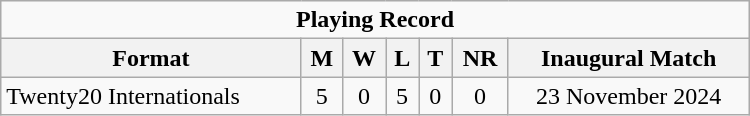<table class="wikitable" style="text-align: center; width: 500px;">
<tr>
<td colspan=7 align="center"><strong>Playing Record</strong></td>
</tr>
<tr>
<th>Format</th>
<th>M</th>
<th>W</th>
<th>L</th>
<th>T</th>
<th>NR</th>
<th>Inaugural Match</th>
</tr>
<tr>
<td align="left">Twenty20 Internationals</td>
<td>5</td>
<td>0</td>
<td>5</td>
<td>0</td>
<td>0</td>
<td>23 November 2024</td>
</tr>
</table>
